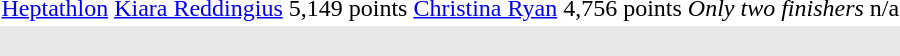<table>
<tr>
</tr>
<tr>
<td><a href='#'>Heptathlon</a></td>
<td align=left><a href='#'>Kiara Reddingius</a> <br> </td>
<td>5,149 points</td>
<td align=left><a href='#'>Christina Ryan</a> <br> </td>
<td>4,756 points</td>
<td align=left><em>Only two finishers</em></td>
<td>n/a</td>
</tr>
<tr style="background:#e8e8e8;">
<td colspan=7><br></td>
</tr>
</table>
